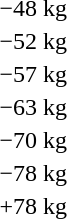<table>
<tr>
<td rowspan=2>−48 kg</td>
<td rowspan=2></td>
<td rowspan=2></td>
<td></td>
</tr>
<tr>
<td></td>
</tr>
<tr>
<td rowspan=2>−52 kg</td>
<td rowspan=2></td>
<td rowspan=2></td>
<td></td>
</tr>
<tr>
<td></td>
</tr>
<tr>
<td rowspan=2>−57 kg</td>
<td rowspan=2></td>
<td rowspan=2></td>
<td></td>
</tr>
<tr>
<td></td>
</tr>
<tr>
<td rowspan=2>−63 kg</td>
<td rowspan=2></td>
<td rowspan=2></td>
<td></td>
</tr>
<tr>
<td></td>
</tr>
<tr>
<td rowspan=2>−70 kg</td>
<td rowspan=2></td>
<td rowspan=2></td>
<td></td>
</tr>
<tr>
<td></td>
</tr>
<tr>
<td rowspan=2>−78 kg</td>
<td rowspan=2></td>
<td rowspan=2></td>
<td></td>
</tr>
<tr>
<td></td>
</tr>
<tr>
<td rowspan=2>+78 kg</td>
<td rowspan=2></td>
<td rowspan=2></td>
<td></td>
</tr>
<tr>
<td></td>
</tr>
</table>
